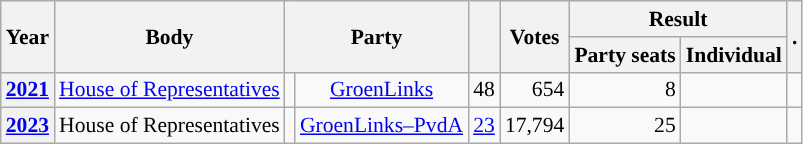<table class="wikitable plainrowheaders sortable" border=2 cellpadding=4 cellspacing=0 style="border: 1px #aaa solid; font-size: 90%; text-align:center;">
<tr>
<th scope="col" rowspan=2>Year</th>
<th scope="col" rowspan=2>Body</th>
<th scope="col" colspan=2 rowspan=2>Party</th>
<th scope="col" rowspan=2></th>
<th scope="col" rowspan=2>Votes</th>
<th scope="colgroup" colspan=2>Result</th>
<th scope="col" rowspan=2 class="unsortable">.</th>
</tr>
<tr>
<th scope="col">Party seats</th>
<th scope="col">Individual</th>
</tr>
<tr>
<th scope="row"><a href='#'>2021</a></th>
<td><a href='#'>House of Representatives</a></td>
<td style="background-color:"></td>
<td><a href='#'>GroenLinks</a></td>
<td style=text-align:right>48</td>
<td style=text-align:right>654</td>
<td style=text-align:right>8</td>
<td></td>
<td></td>
</tr>
<tr>
<th scope="row"><a href='#'>2023</a></th>
<td>House of Representatives</td>
<td style="background-color:"></td>
<td><a href='#'>GroenLinks–PvdA</a></td>
<td style=text-align:right><a href='#'>23</a></td>
<td style=text-align:right>17,794</td>
<td style=text-align:right>25</td>
<td></td>
<td></td>
</tr>
</table>
